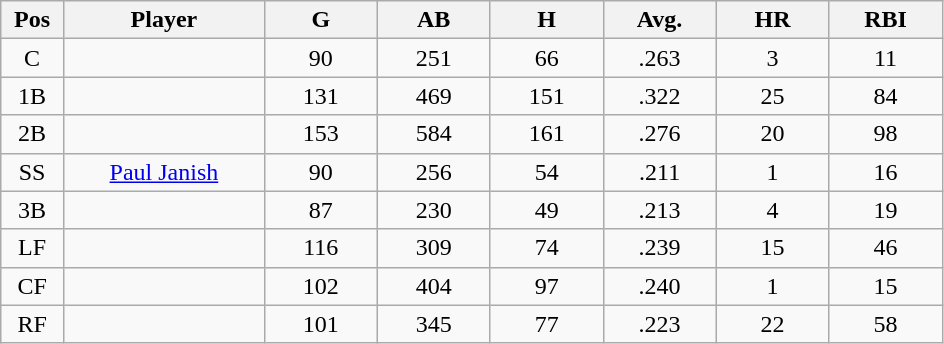<table class="wikitable sortable">
<tr>
<th bgcolor="#DDDDFF" width="5%">Pos</th>
<th bgcolor="#DDDDFF" width="16%">Player</th>
<th bgcolor="#DDDDFF" width="9%">G</th>
<th bgcolor="#DDDDFF" width="9%">AB</th>
<th bgcolor="#DDDDFF" width="9%">H</th>
<th bgcolor="#DDDDFF" width="9%">Avg.</th>
<th bgcolor="#DDDDFF" width="9%">HR</th>
<th bgcolor="#DDDDFF" width="9%">RBI</th>
</tr>
<tr align="center">
<td>C</td>
<td></td>
<td>90</td>
<td>251</td>
<td>66</td>
<td>.263</td>
<td>3</td>
<td>11</td>
</tr>
<tr align="center">
<td>1B</td>
<td></td>
<td>131</td>
<td>469</td>
<td>151</td>
<td>.322</td>
<td>25</td>
<td>84</td>
</tr>
<tr align="center">
<td>2B</td>
<td></td>
<td>153</td>
<td>584</td>
<td>161</td>
<td>.276</td>
<td>20</td>
<td>98</td>
</tr>
<tr align="center">
<td>SS</td>
<td><a href='#'>Paul Janish</a></td>
<td>90</td>
<td>256</td>
<td>54</td>
<td>.211</td>
<td>1</td>
<td>16</td>
</tr>
<tr align="center">
<td>3B</td>
<td></td>
<td>87</td>
<td>230</td>
<td>49</td>
<td>.213</td>
<td>4</td>
<td>19</td>
</tr>
<tr align="center">
<td>LF</td>
<td></td>
<td>116</td>
<td>309</td>
<td>74</td>
<td>.239</td>
<td>15</td>
<td>46</td>
</tr>
<tr align="center">
<td>CF</td>
<td></td>
<td>102</td>
<td>404</td>
<td>97</td>
<td>.240</td>
<td>1</td>
<td>15</td>
</tr>
<tr align="center">
<td>RF</td>
<td></td>
<td>101</td>
<td>345</td>
<td>77</td>
<td>.223</td>
<td>22</td>
<td>58</td>
</tr>
</table>
